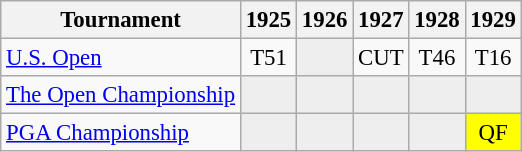<table class="wikitable" style="font-size:95%;text-align:center;">
<tr>
<th>Tournament</th>
<th>1925</th>
<th>1926</th>
<th>1927</th>
<th>1928</th>
<th>1929</th>
</tr>
<tr>
<td align=left><a href='#'>U.S. Open</a></td>
<td>T51</td>
<td style="background:#eeeeee;"></td>
<td>CUT</td>
<td>T46</td>
<td>T16</td>
</tr>
<tr>
<td align=left><a href='#'>The Open Championship</a></td>
<td style="background:#eeeeee;"></td>
<td style="background:#eeeeee;"></td>
<td style="background:#eeeeee;"></td>
<td style="background:#eeeeee;"></td>
<td style="background:#eeeeee;"></td>
</tr>
<tr>
<td align=left><a href='#'>PGA Championship</a></td>
<td style="background:#eeeeee;"></td>
<td style="background:#eeeeee;"></td>
<td style="background:#eeeeee;"></td>
<td style="background:#eeeeee;"></td>
<td style="background:yellow;">QF</td>
</tr>
</table>
